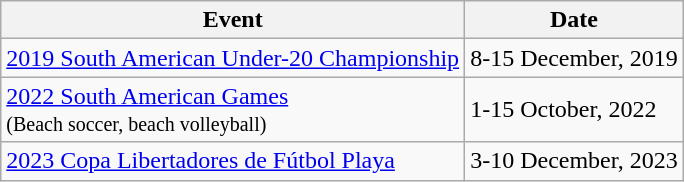<table class="wikitable sortable" style="text-align:right">
<tr>
<th>Event</th>
<th>Date</th>
</tr>
<tr>
<td align=left><a href='#'>2019 South American Under-20 Championship</a></td>
<td align=left>8-15 December, 2019</td>
</tr>
<tr>
<td align=left><a href='#'>2022 South American Games</a><br><small>(Beach soccer, beach volleyball)</small></td>
<td align=left>1-15 October, 2022</td>
</tr>
<tr>
<td align=left><a href='#'>2023 Copa Libertadores de Fútbol Playa</a></td>
<td align=left>3-10 December, 2023</td>
</tr>
</table>
